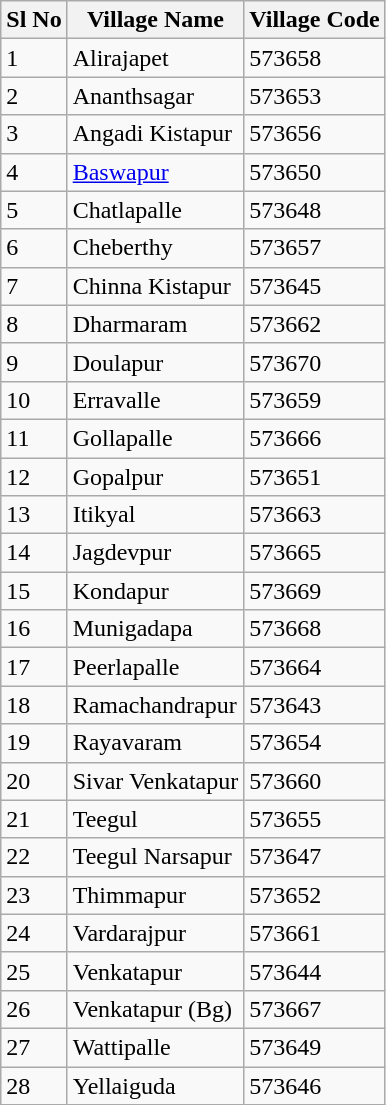<table class="wikitable">
<tr>
<th>Sl No</th>
<th>Village Name</th>
<th>Village Code</th>
</tr>
<tr>
<td>1</td>
<td>Alirajapet</td>
<td>573658</td>
</tr>
<tr>
<td>2</td>
<td>Ananthsagar</td>
<td>573653</td>
</tr>
<tr>
<td>3</td>
<td>Angadi Kistapur</td>
<td>573656</td>
</tr>
<tr>
<td>4</td>
<td><a href='#'>Baswapur</a></td>
<td>573650</td>
</tr>
<tr>
<td>5</td>
<td>Chatlapalle</td>
<td>573648</td>
</tr>
<tr>
<td>6</td>
<td>Cheberthy</td>
<td>573657</td>
</tr>
<tr>
<td>7</td>
<td>Chinna Kistapur</td>
<td>573645</td>
</tr>
<tr>
<td>8</td>
<td>Dharmaram</td>
<td>573662</td>
</tr>
<tr>
<td>9</td>
<td>Doulapur</td>
<td>573670</td>
</tr>
<tr>
<td>10</td>
<td>Erravalle</td>
<td>573659</td>
</tr>
<tr>
<td>11</td>
<td>Gollapalle</td>
<td>573666</td>
</tr>
<tr>
<td>12</td>
<td>Gopalpur</td>
<td>573651</td>
</tr>
<tr>
<td>13</td>
<td>Itikyal</td>
<td>573663</td>
</tr>
<tr>
<td>14</td>
<td>Jagdevpur</td>
<td>573665</td>
</tr>
<tr>
<td>15</td>
<td>Kondapur</td>
<td>573669</td>
</tr>
<tr>
<td>16</td>
<td>Munigadapa</td>
<td>573668</td>
</tr>
<tr>
<td>17</td>
<td>Peerlapalle</td>
<td>573664</td>
</tr>
<tr>
<td>18</td>
<td>Ramachandrapur</td>
<td>573643</td>
</tr>
<tr>
<td>19</td>
<td>Rayavaram</td>
<td>573654</td>
</tr>
<tr>
<td>20</td>
<td>Sivar Venkatapur</td>
<td>573660</td>
</tr>
<tr>
<td>21</td>
<td>Teegul</td>
<td>573655</td>
</tr>
<tr>
<td>22</td>
<td>Teegul Narsapur</td>
<td>573647</td>
</tr>
<tr>
<td>23</td>
<td>Thimmapur</td>
<td>573652</td>
</tr>
<tr>
<td>24</td>
<td>Vardarajpur</td>
<td>573661</td>
</tr>
<tr>
<td>25</td>
<td>Venkatapur</td>
<td>573644</td>
</tr>
<tr>
<td>26</td>
<td>Venkatapur (Bg)</td>
<td>573667</td>
</tr>
<tr>
<td>27</td>
<td>Wattipalle</td>
<td>573649</td>
</tr>
<tr>
<td>28</td>
<td>Yellaiguda</td>
<td>573646</td>
</tr>
</table>
